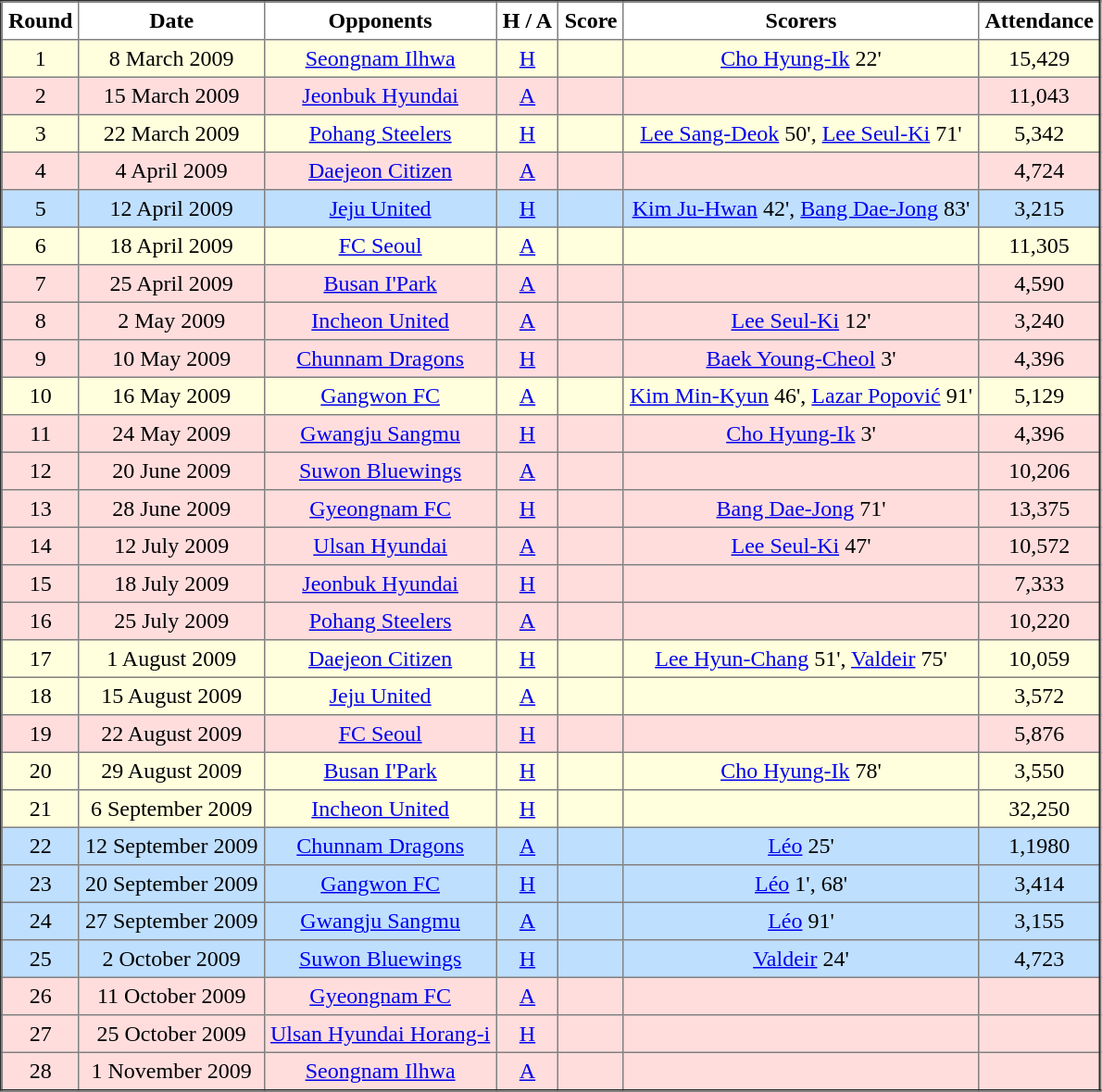<table border="2" cellpadding="4" style="border-collapse:collapse; text-align:center;">
<tr>
<th>Round</th>
<th>Date</th>
<th>Opponents</th>
<th>H / A</th>
<th>Score</th>
<th>Scorers</th>
<th>Attendance</th>
</tr>
<tr bgcolor="#ffffdd">
<td>1</td>
<td>8 March 2009</td>
<td><a href='#'>Seongnam Ilhwa</a></td>
<td><a href='#'>H</a></td>
<td></td>
<td><a href='#'>Cho Hyung-Ik</a> 22'</td>
<td>15,429</td>
</tr>
<tr bgcolor="#ffdddd">
<td>2</td>
<td>15 March 2009</td>
<td><a href='#'>Jeonbuk Hyundai</a></td>
<td><a href='#'>A</a></td>
<td></td>
<td></td>
<td>11,043</td>
</tr>
<tr bgcolor="ffffdd">
<td>3</td>
<td>22 March 2009</td>
<td><a href='#'>Pohang Steelers</a></td>
<td><a href='#'>H</a></td>
<td></td>
<td><a href='#'>Lee Sang-Deok</a> 50', <a href='#'>Lee Seul-Ki</a> 71'</td>
<td>5,342</td>
</tr>
<tr bgcolor="#ffdddd">
<td>4</td>
<td>4 April 2009</td>
<td><a href='#'>Daejeon Citizen</a></td>
<td><a href='#'>A</a></td>
<td></td>
<td></td>
<td>4,724</td>
</tr>
<tr bgcolor="#bfdfff">
<td>5</td>
<td>12 April 2009</td>
<td><a href='#'>Jeju United</a></td>
<td><a href='#'>H</a></td>
<td></td>
<td><a href='#'>Kim Ju-Hwan</a> 42', <a href='#'>Bang Dae-Jong</a> 83'</td>
<td>3,215</td>
</tr>
<tr bgcolor="#ffffdd">
<td>6</td>
<td>18 April 2009</td>
<td><a href='#'>FC Seoul</a></td>
<td><a href='#'>A</a></td>
<td></td>
<td></td>
<td>11,305</td>
</tr>
<tr bgcolor="#ffdddd">
<td>7</td>
<td>25 April 2009</td>
<td><a href='#'>Busan I'Park</a></td>
<td><a href='#'>A</a></td>
<td></td>
<td></td>
<td>4,590</td>
</tr>
<tr bgcolor="#ffdddd">
<td>8</td>
<td>2 May 2009</td>
<td><a href='#'>Incheon United</a></td>
<td><a href='#'>A</a></td>
<td></td>
<td><a href='#'>Lee Seul-Ki</a> 12'</td>
<td>3,240</td>
</tr>
<tr bgcolor="#ffdddd">
<td>9</td>
<td>10 May 2009</td>
<td><a href='#'>Chunnam Dragons</a></td>
<td><a href='#'>H</a></td>
<td></td>
<td><a href='#'>Baek Young-Cheol</a> 3'</td>
<td>4,396</td>
</tr>
<tr bgcolor="#ffffdd">
<td>10</td>
<td>16 May 2009</td>
<td><a href='#'>Gangwon FC</a></td>
<td><a href='#'>A</a></td>
<td></td>
<td><a href='#'>Kim Min-Kyun</a> 46', <a href='#'>Lazar Popović</a> 91'</td>
<td>5,129</td>
</tr>
<tr bgcolor="#ffdddd">
<td>11</td>
<td>24 May 2009</td>
<td><a href='#'>Gwangju Sangmu</a></td>
<td><a href='#'>H</a></td>
<td></td>
<td><a href='#'>Cho Hyung-Ik</a> 3'</td>
<td>4,396</td>
</tr>
<tr bgcolor="#ffdddd">
<td>12</td>
<td>20 June 2009</td>
<td><a href='#'>Suwon Bluewings</a></td>
<td><a href='#'>A</a></td>
<td></td>
<td></td>
<td>10,206</td>
</tr>
<tr bgcolor="#ffdddd">
<td>13</td>
<td>28 June 2009</td>
<td><a href='#'>Gyeongnam FC</a></td>
<td><a href='#'>H</a></td>
<td></td>
<td><a href='#'>Bang Dae-Jong</a> 71'</td>
<td>13,375</td>
</tr>
<tr bgcolor="#ffdddd">
<td>14</td>
<td>12 July 2009</td>
<td><a href='#'>Ulsan Hyundai</a></td>
<td><a href='#'>A</a></td>
<td></td>
<td><a href='#'>Lee Seul-Ki</a> 47'</td>
<td>10,572</td>
</tr>
<tr bgcolor="#ffdddd">
<td>15</td>
<td>18 July 2009</td>
<td><a href='#'>Jeonbuk Hyundai</a></td>
<td><a href='#'>H</a></td>
<td></td>
<td></td>
<td>7,333</td>
</tr>
<tr bgcolor="#ffdddd">
<td>16</td>
<td>25 July 2009</td>
<td><a href='#'>Pohang Steelers</a></td>
<td><a href='#'>A</a></td>
<td></td>
<td></td>
<td>10,220</td>
</tr>
<tr bgcolor="#ffffdd">
<td>17</td>
<td>1 August 2009</td>
<td><a href='#'>Daejeon Citizen</a></td>
<td><a href='#'>H</a></td>
<td></td>
<td><a href='#'>Lee Hyun-Chang</a> 51', <a href='#'>Valdeir</a> 75'</td>
<td>10,059</td>
</tr>
<tr bgcolor="#ffffdd">
<td>18</td>
<td>15 August 2009</td>
<td><a href='#'>Jeju United</a></td>
<td><a href='#'>A</a></td>
<td></td>
<td></td>
<td>3,572</td>
</tr>
<tr bgcolor="#ffdddd">
<td>19</td>
<td>22 August 2009</td>
<td><a href='#'>FC Seoul</a></td>
<td><a href='#'>H</a></td>
<td></td>
<td></td>
<td>5,876</td>
</tr>
<tr bgcolor="#ffffdd">
<td>20</td>
<td>29 August 2009</td>
<td><a href='#'>Busan I'Park</a></td>
<td><a href='#'>H</a></td>
<td></td>
<td><a href='#'>Cho Hyung-Ik</a> 78'</td>
<td>3,550</td>
</tr>
<tr bgcolor="#ffffdd">
<td>21</td>
<td>6 September 2009</td>
<td><a href='#'>Incheon United</a></td>
<td><a href='#'>H</a></td>
<td></td>
<td></td>
<td>32,250</td>
</tr>
<tr bgcolor="#bfdfff">
<td>22</td>
<td>12 September 2009</td>
<td><a href='#'>Chunnam Dragons</a></td>
<td><a href='#'>A</a></td>
<td></td>
<td><a href='#'>Léo</a> 25'</td>
<td>1,1980</td>
</tr>
<tr bgcolor="#bfdfff">
<td>23</td>
<td>20 September 2009</td>
<td><a href='#'>Gangwon FC</a></td>
<td><a href='#'>H</a></td>
<td></td>
<td><a href='#'>Léo</a> 1', 68'</td>
<td>3,414</td>
</tr>
<tr bgcolor="#bfdfff">
<td>24</td>
<td>27 September 2009</td>
<td><a href='#'>Gwangju Sangmu</a></td>
<td><a href='#'>A</a></td>
<td></td>
<td><a href='#'>Léo</a> 91'</td>
<td>3,155</td>
</tr>
<tr bgcolor="#bfdfff">
<td>25</td>
<td>2 October 2009</td>
<td><a href='#'>Suwon Bluewings</a></td>
<td><a href='#'>H</a></td>
<td></td>
<td><a href='#'>Valdeir</a> 24'</td>
<td>4,723</td>
</tr>
<tr bgcolor="#FFDDDD">
<td>26</td>
<td>11 October 2009</td>
<td><a href='#'>Gyeongnam FC</a></td>
<td><a href='#'>A</a></td>
<td></td>
<td></td>
<td></td>
</tr>
<tr bgcolor="#FFDDDD">
<td>27</td>
<td>25 October 2009</td>
<td><a href='#'>Ulsan Hyundai Horang-i</a></td>
<td><a href='#'>H</a></td>
<td></td>
<td></td>
<td></td>
</tr>
<tr bgcolor="#FFDDDD">
<td>28</td>
<td>1 November 2009</td>
<td><a href='#'>Seongnam Ilhwa</a></td>
<td><a href='#'>A</a></td>
<td></td>
<td></td>
<td></td>
</tr>
</table>
